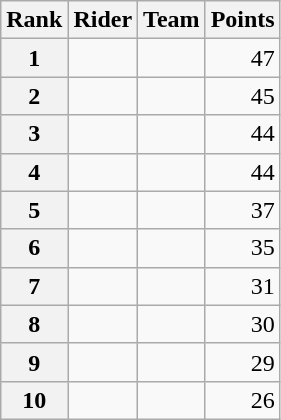<table class="wikitable" margin-bottom:0;">
<tr>
<th scope="col">Rank</th>
<th scope="col">Rider</th>
<th scope="col">Team</th>
<th scope="col">Points</th>
</tr>
<tr>
<th scope="row">1</th>
<td> </td>
<td></td>
<td align="right">47</td>
</tr>
<tr>
<th scope="row">2</th>
<td></td>
<td></td>
<td align="right">45</td>
</tr>
<tr>
<th scope="row">3</th>
<td></td>
<td></td>
<td align="right">44</td>
</tr>
<tr>
<th scope="row">4</th>
<td></td>
<td></td>
<td align="right">44</td>
</tr>
<tr>
<th scope="row">5</th>
<td></td>
<td></td>
<td align="right">37</td>
</tr>
<tr>
<th scope="row">6</th>
<td></td>
<td></td>
<td align="right">35</td>
</tr>
<tr>
<th scope="row">7</th>
<td></td>
<td></td>
<td align="right">31</td>
</tr>
<tr>
<th scope="row">8</th>
<td></td>
<td></td>
<td align="right">30</td>
</tr>
<tr>
<th scope="row">9</th>
<td></td>
<td></td>
<td align="right">29</td>
</tr>
<tr>
<th scope="row">10</th>
<td> </td>
<td></td>
<td align="right">26</td>
</tr>
</table>
